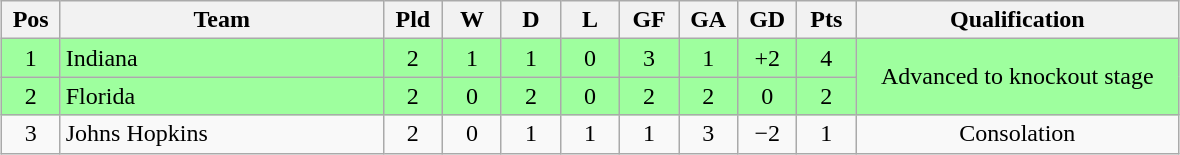<table class="wikitable" style="text-align:center; margin: 1em auto">
<tr>
<th style="width:2em">Pos</th>
<th style="width:13em">Team</th>
<th style="width:2em">Pld</th>
<th style="width:2em">W</th>
<th style="width:2em">D</th>
<th style="width:2em">L</th>
<th style="width:2em">GF</th>
<th style="width:2em">GA</th>
<th style="width:2em">GD</th>
<th style="width:2em">Pts</th>
<th style="width:13em">Qualification</th>
</tr>
<tr bgcolor="#9eff9e">
<td>1</td>
<td style="text-align:left">Indiana</td>
<td>2</td>
<td>1</td>
<td>1</td>
<td>0</td>
<td>3</td>
<td>1</td>
<td>+2</td>
<td>4</td>
<td rowspan="2">Advanced to knockout stage</td>
</tr>
<tr bgcolor="#9eff9e">
<td>2</td>
<td style="text-align:left">Florida</td>
<td>2</td>
<td>0</td>
<td>2</td>
<td>0</td>
<td>2</td>
<td>2</td>
<td>0</td>
<td>2</td>
</tr>
<tr>
<td>3</td>
<td style="text-align:left">Johns Hopkins</td>
<td>2</td>
<td>0</td>
<td>1</td>
<td>1</td>
<td>1</td>
<td>3</td>
<td>−2</td>
<td>1</td>
<td>Consolation</td>
</tr>
</table>
